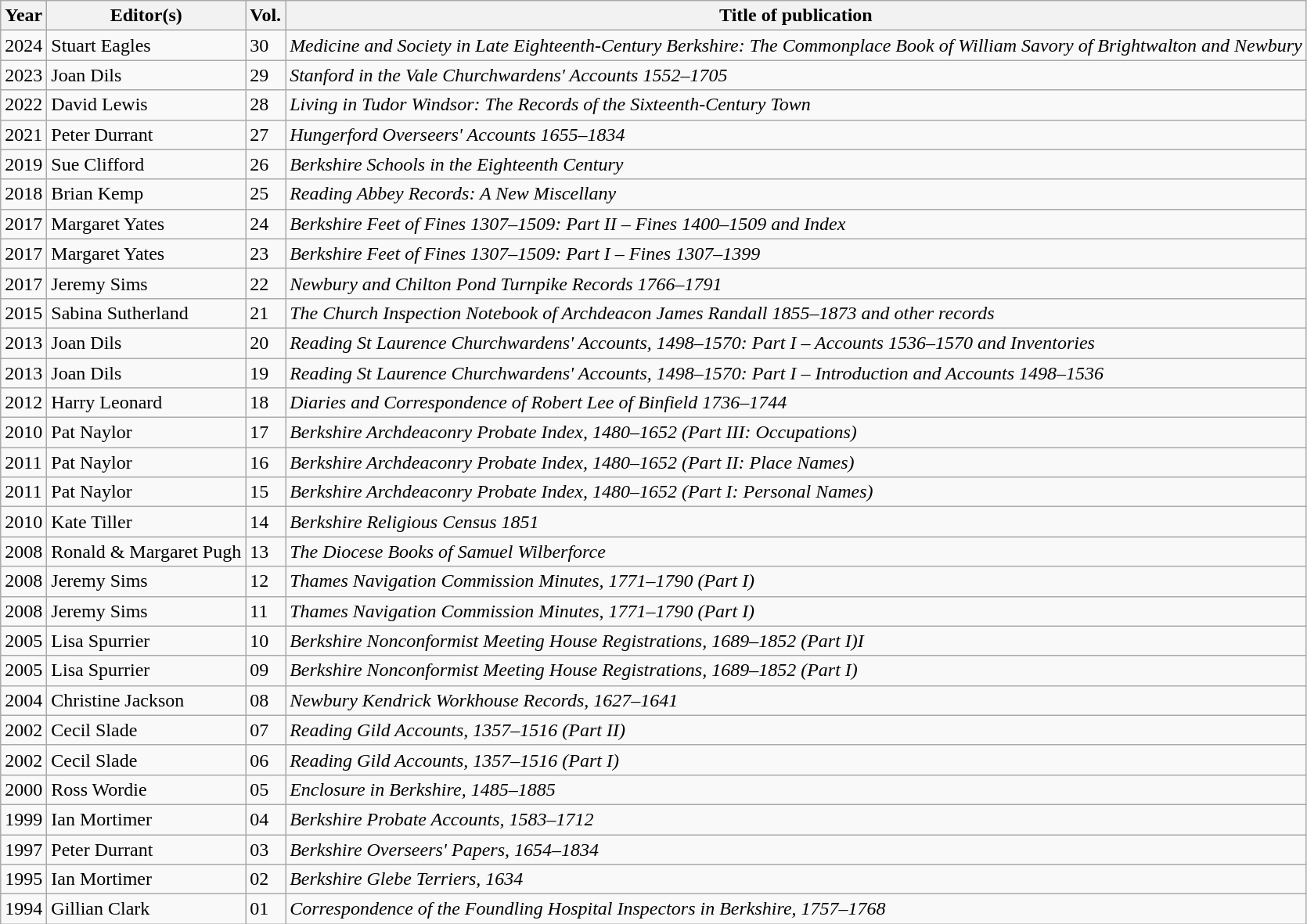<table class="wikitable sortable">
<tr>
<th>Year</th>
<th>Editor(s)</th>
<th>Vol.</th>
<th>Title of publication</th>
</tr>
<tr>
<td>2024</td>
<td>Stuart Eagles</td>
<td>30</td>
<td><em>Medicine and Society in Late Eighteenth-Century Berkshire: The Commonplace Book of William Savory of Brightwalton and Newbury</em></td>
</tr>
<tr>
<td>2023</td>
<td>Joan Dils</td>
<td>29</td>
<td><em>Stanford in the Vale Churchwardens' Accounts 1552–1705</em></td>
</tr>
<tr>
<td>2022</td>
<td>David Lewis</td>
<td>28</td>
<td><em>Living in Tudor Windsor: The Records of the Sixteenth-Century Town</em></td>
</tr>
<tr>
<td>2021</td>
<td>Peter Durrant</td>
<td>27</td>
<td><em>Hungerford Overseers' Accounts 1655–1834</em></td>
</tr>
<tr>
<td>2019</td>
<td>Sue Clifford</td>
<td>26</td>
<td><em>Berkshire Schools in the Eighteenth Century</em></td>
</tr>
<tr>
<td>2018</td>
<td>Brian Kemp</td>
<td>25</td>
<td><em>Reading Abbey Records: A New Miscellany</em></td>
</tr>
<tr>
<td>2017</td>
<td>Margaret Yates</td>
<td>24</td>
<td><em>Berkshire Feet of Fines 1307–1509: Part II – Fines 1400–1509 and Index</em></td>
</tr>
<tr>
<td>2017</td>
<td>Margaret Yates</td>
<td>23</td>
<td><em>Berkshire Feet of Fines 1307–1509: Part I – Fines 1307–1399</em></td>
</tr>
<tr>
<td>2017</td>
<td>Jeremy Sims</td>
<td>22</td>
<td><em>Newbury and Chilton Pond Turnpike Records 1766–1791</em></td>
</tr>
<tr>
<td>2015</td>
<td>Sabina Sutherland</td>
<td>21</td>
<td><em>The Church Inspection Notebook of Archdeacon James Randall 1855–1873 and other records</em></td>
</tr>
<tr>
<td>2013</td>
<td>Joan Dils</td>
<td>20</td>
<td><em>Reading St Laurence Churchwardens' Accounts, 1498–1570: Part I – Accounts 1536–1570 and Inventories</em></td>
</tr>
<tr>
<td>2013</td>
<td>Joan Dils</td>
<td>19</td>
<td><em>Reading St Laurence Churchwardens' Accounts, 1498–1570: Part I – Introduction and Accounts 1498–1536</em></td>
</tr>
<tr>
<td>2012</td>
<td>Harry Leonard</td>
<td>18</td>
<td><em>Diaries and Correspondence of Robert Lee of Binfield 1736–1744</em></td>
</tr>
<tr>
<td>2010</td>
<td>Pat Naylor</td>
<td>17</td>
<td><em>Berkshire Archdeaconry Probate Index, 1480–1652 (Part III: Occupations)</em></td>
</tr>
<tr>
<td>2011</td>
<td>Pat Naylor</td>
<td>16</td>
<td><em>Berkshire Archdeaconry Probate Index, 1480–1652 (Part II: Place Names)</em></td>
</tr>
<tr>
<td>2011</td>
<td>Pat Naylor</td>
<td>15</td>
<td><em>Berkshire Archdeaconry Probate Index, 1480–1652 (Part I: Personal Names)</em></td>
</tr>
<tr>
<td>2010</td>
<td>Kate Tiller</td>
<td>14</td>
<td><em>Berkshire Religious Census 1851</em></td>
</tr>
<tr>
<td>2008</td>
<td>Ronald & Margaret Pugh</td>
<td>13</td>
<td><em>The Diocese Books of Samuel Wilberforce</em></td>
</tr>
<tr>
<td>2008</td>
<td>Jeremy Sims</td>
<td>12</td>
<td><em>Thames Navigation Commission Minutes, 1771–1790 (Part I)</em></td>
</tr>
<tr>
<td>2008</td>
<td>Jeremy Sims</td>
<td>11</td>
<td><em>Thames Navigation Commission Minutes, 1771–1790 (Part I)</em></td>
</tr>
<tr>
<td>2005</td>
<td>Lisa Spurrier</td>
<td>10</td>
<td><em>Berkshire Nonconformist Meeting House Registrations, 1689–1852 (Part I)I</em></td>
</tr>
<tr>
<td>2005</td>
<td>Lisa Spurrier</td>
<td>09</td>
<td><em>Berkshire Nonconformist Meeting House Registrations, 1689–1852 (Part I)</em></td>
</tr>
<tr>
<td>2004</td>
<td>Christine Jackson</td>
<td>08</td>
<td><em>Newbury Kendrick Workhouse Records, 1627–1641</em></td>
</tr>
<tr>
<td>2002</td>
<td>Cecil Slade</td>
<td>07</td>
<td><em>Reading Gild Accounts, 1357–1516 (Part II)</em></td>
</tr>
<tr>
<td>2002</td>
<td>Cecil Slade</td>
<td>06</td>
<td><em>Reading Gild Accounts, 1357–1516 (Part I)</em></td>
</tr>
<tr>
<td>2000</td>
<td>Ross Wordie</td>
<td>05</td>
<td><em>Enclosure in Berkshire, 1485–1885</em></td>
</tr>
<tr>
<td>1999</td>
<td>Ian Mortimer</td>
<td>04</td>
<td><em>Berkshire Probate Accounts, 1583–1712</em></td>
</tr>
<tr>
<td>1997</td>
<td>Peter Durrant</td>
<td>03</td>
<td><em>Berkshire Overseers' Papers, 1654–1834</em></td>
</tr>
<tr>
<td>1995</td>
<td>Ian Mortimer</td>
<td>02</td>
<td><em>Berkshire Glebe Terriers, 1634</em></td>
</tr>
<tr>
<td>1994</td>
<td>Gillian Clark</td>
<td>01</td>
<td><em>Correspondence of the Foundling Hospital Inspectors in Berkshire, 1757–1768</em></td>
</tr>
</table>
